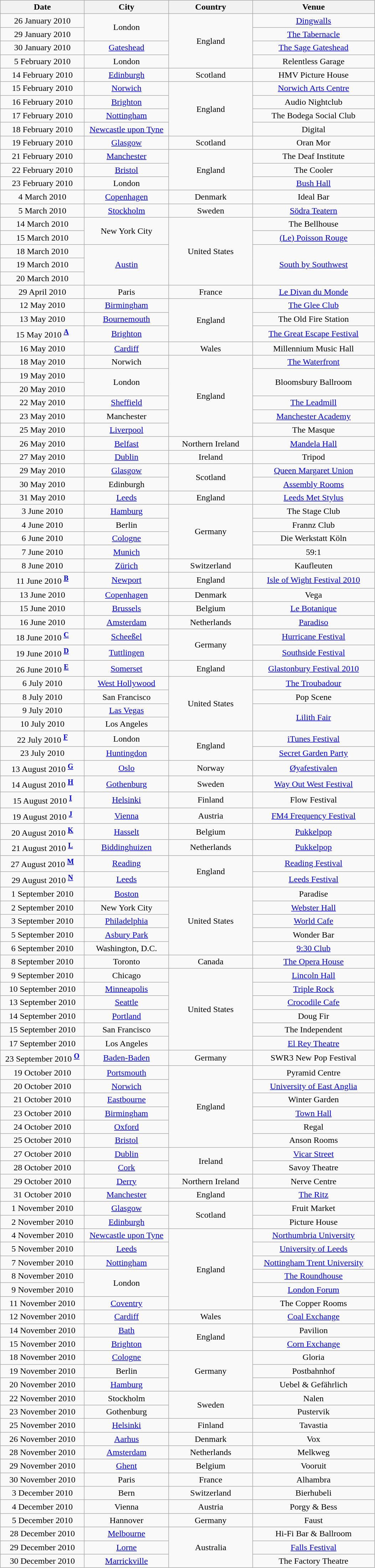<table class="wikitable" style="text-align:center">
<tr>
<th style="width:150px;">Date</th>
<th style="width:150px;">City</th>
<th style="width:150px;">Country</th>
<th style="width:220px;">Venue</th>
</tr>
<tr>
<td>26 January 2010</td>
<td rowspan="2">London</td>
<td rowspan="4">England</td>
<td><a href='#'>Dingwalls</a></td>
</tr>
<tr>
<td>29 January 2010</td>
<td><a href='#'>The Tabernacle</a></td>
</tr>
<tr>
<td>30 January 2010</td>
<td><a href='#'>Gateshead</a></td>
<td><a href='#'>The Sage Gateshead</a></td>
</tr>
<tr>
<td>5 February 2010</td>
<td>London</td>
<td>Relentless Garage</td>
</tr>
<tr>
<td>14 February 2010</td>
<td><a href='#'>Edinburgh</a></td>
<td>Scotland</td>
<td>HMV Picture House</td>
</tr>
<tr>
<td>15 February 2010</td>
<td><a href='#'>Norwich</a></td>
<td rowspan="4">England</td>
<td><a href='#'>Norwich Arts Centre</a></td>
</tr>
<tr>
<td>16 February 2010</td>
<td><a href='#'>Brighton</a></td>
<td>Audio Nightclub</td>
</tr>
<tr>
<td>17 February 2010</td>
<td><a href='#'>Nottingham</a></td>
<td>The Bodega Social Club</td>
</tr>
<tr>
<td>18 February 2010</td>
<td><a href='#'>Newcastle upon Tyne</a></td>
<td>Digital</td>
</tr>
<tr>
<td>19 February 2010</td>
<td><a href='#'>Glasgow</a></td>
<td>Scotland</td>
<td>Oran Mor</td>
</tr>
<tr>
<td>21 February 2010</td>
<td><a href='#'>Manchester</a></td>
<td rowspan="3">England</td>
<td>The Deaf Institute</td>
</tr>
<tr>
<td>22 February 2010</td>
<td><a href='#'>Bristol</a></td>
<td>The Cooler</td>
</tr>
<tr>
<td>23 February 2010</td>
<td>London</td>
<td><a href='#'>Bush Hall</a></td>
</tr>
<tr>
<td>4 March 2010</td>
<td><a href='#'>Copenhagen</a></td>
<td>Denmark</td>
<td>Ideal Bar</td>
</tr>
<tr>
<td>5 March 2010</td>
<td><a href='#'>Stockholm</a></td>
<td>Sweden</td>
<td><a href='#'>Södra Teatern</a></td>
</tr>
<tr>
<td>14 March 2010</td>
<td rowspan="2">New York City</td>
<td rowspan="5">United States</td>
<td>The Bellhouse</td>
</tr>
<tr>
<td>15 March 2010</td>
<td><a href='#'>(Le) Poisson Rouge</a></td>
</tr>
<tr>
<td>18 March 2010</td>
<td rowspan="3"><a href='#'>Austin</a></td>
<td rowspan="3"><a href='#'>South by Southwest</a></td>
</tr>
<tr>
<td>19 March 2010</td>
</tr>
<tr>
<td>20 March 2010</td>
</tr>
<tr>
<td>29 April 2010</td>
<td>Paris</td>
<td>France</td>
<td><a href='#'>Le Divan du Monde</a></td>
</tr>
<tr>
<td>12 May 2010</td>
<td><a href='#'>Birmingham</a></td>
<td rowspan="3">England</td>
<td><a href='#'>The Glee Club</a></td>
</tr>
<tr>
<td>13 May 2010</td>
<td><a href='#'>Bournemouth</a></td>
<td>The Old Fire Station</td>
</tr>
<tr>
<td>15 May 2010 <sup><span></span><strong><a href='#'>A</a></strong></sup></td>
<td><a href='#'>Brighton</a></td>
<td><a href='#'>The Great Escape Festival</a></td>
</tr>
<tr>
<td>16 May 2010</td>
<td><a href='#'>Cardiff</a></td>
<td>Wales</td>
<td>Millennium Music Hall</td>
</tr>
<tr>
<td>18 May 2010</td>
<td>Norwich</td>
<td rowspan="6">England</td>
<td><a href='#'>The Waterfront</a></td>
</tr>
<tr>
<td>19 May 2010</td>
<td rowspan="2">London</td>
<td rowspan="2">Bloomsbury Ballroom</td>
</tr>
<tr>
<td>20 May 2010</td>
</tr>
<tr>
<td>22 May 2010</td>
<td><a href='#'>Sheffield</a></td>
<td><a href='#'>The Leadmill</a></td>
</tr>
<tr>
<td>23 May 2010</td>
<td>Manchester</td>
<td><a href='#'>Manchester Academy</a></td>
</tr>
<tr>
<td>25 May 2010</td>
<td><a href='#'>Liverpool</a></td>
<td>The Masque</td>
</tr>
<tr>
<td>26 May 2010</td>
<td><a href='#'>Belfast</a></td>
<td>Northern Ireland</td>
<td><a href='#'>Mandela Hall</a></td>
</tr>
<tr>
<td>27 May 2010</td>
<td><a href='#'>Dublin</a></td>
<td>Ireland</td>
<td>Tripod</td>
</tr>
<tr>
<td>29 May 2010</td>
<td><a href='#'>Glasgow</a></td>
<td rowspan="2">Scotland</td>
<td><a href='#'>Queen Margaret Union</a></td>
</tr>
<tr>
<td>30 May 2010</td>
<td>Edinburgh</td>
<td><a href='#'>Assembly Rooms</a></td>
</tr>
<tr>
<td>31 May 2010</td>
<td><a href='#'>Leeds</a></td>
<td>England</td>
<td><a href='#'>Leeds Met Stylus</a></td>
</tr>
<tr>
<td>3 June 2010</td>
<td><a href='#'>Hamburg</a></td>
<td rowspan="4">Germany</td>
<td>The Stage Club</td>
</tr>
<tr>
<td>4 June 2010</td>
<td>Berlin</td>
<td>Frannz Club</td>
</tr>
<tr>
<td>6 June 2010</td>
<td><a href='#'>Cologne</a></td>
<td>Die Werkstatt Köln</td>
</tr>
<tr>
<td>7 June 2010</td>
<td><a href='#'>Munich</a></td>
<td>59:1</td>
</tr>
<tr>
<td>8 June 2010</td>
<td><a href='#'>Zürich</a></td>
<td>Switzerland</td>
<td>Kaufleuten</td>
</tr>
<tr>
<td>11 June 2010 <sup><span></span><strong><a href='#'>B</a></strong></sup></td>
<td><a href='#'>Newport</a></td>
<td>England</td>
<td><a href='#'>Isle of Wight Festival 2010</a></td>
</tr>
<tr>
<td>13 June 2010</td>
<td><a href='#'>Copenhagen</a></td>
<td>Denmark</td>
<td>Vega</td>
</tr>
<tr>
<td>15 June 2010</td>
<td><a href='#'>Brussels</a></td>
<td>Belgium</td>
<td><a href='#'>Le Botanique</a></td>
</tr>
<tr>
<td>16 June 2010</td>
<td><a href='#'>Amsterdam</a></td>
<td>Netherlands</td>
<td><a href='#'>Paradiso</a></td>
</tr>
<tr>
<td>18 June 2010 <sup><span></span><strong><a href='#'>C</a></strong></sup></td>
<td><a href='#'>Scheeßel</a></td>
<td rowspan="2">Germany</td>
<td><a href='#'>Hurricane Festival</a></td>
</tr>
<tr>
<td>19 June 2010 <sup><span></span><strong><a href='#'>D</a></strong></sup></td>
<td><a href='#'>Tuttlingen</a></td>
<td><a href='#'>Southside Festival</a></td>
</tr>
<tr>
<td>26 June 2010 <sup><span></span><strong><a href='#'>E</a></strong></sup></td>
<td><a href='#'>Somerset</a></td>
<td>England</td>
<td><a href='#'>Glastonbury Festival 2010</a></td>
</tr>
<tr>
<td>6 July 2010</td>
<td><a href='#'>West Hollywood</a></td>
<td rowspan="4">United States</td>
<td><a href='#'>The Troubadour</a></td>
</tr>
<tr>
<td>8 July 2010</td>
<td>San Francisco</td>
<td>Pop Scene</td>
</tr>
<tr>
<td>9 July 2010</td>
<td><a href='#'>Las Vegas</a></td>
<td rowspan="2"><a href='#'>Lilith Fair</a></td>
</tr>
<tr>
<td>10 July 2010</td>
<td>Los Angeles</td>
</tr>
<tr>
<td>22 July 2010 <sup><span></span><strong><a href='#'>F</a></strong></sup></td>
<td>London</td>
<td rowspan="2">England</td>
<td><a href='#'>iTunes Festival</a></td>
</tr>
<tr>
<td>23 July 2010</td>
<td><a href='#'>Huntingdon</a></td>
<td><a href='#'>Secret Garden Party</a></td>
</tr>
<tr>
<td>13 August 2010 <sup><span></span><strong><a href='#'>G</a></strong></sup></td>
<td><a href='#'>Oslo</a></td>
<td>Norway</td>
<td><a href='#'>Øyafestivalen</a></td>
</tr>
<tr>
<td>14 August 2010 <sup><span></span><strong><a href='#'>H</a></strong></sup></td>
<td><a href='#'>Gothenburg</a></td>
<td>Sweden</td>
<td><a href='#'>Way Out West Festival</a></td>
</tr>
<tr>
<td>15 August 2010 <sup><span></span><strong><a href='#'>I</a></strong></sup></td>
<td><a href='#'>Helsinki</a></td>
<td>Finland</td>
<td>Flow Festival</td>
</tr>
<tr>
<td>19 August 2010 <sup><span></span><strong><a href='#'>J</a></strong></sup></td>
<td><a href='#'>Vienna</a></td>
<td>Austria</td>
<td><a href='#'>FM4 Frequency Festival</a></td>
</tr>
<tr>
<td>20 August 2010 <sup><span></span><strong><a href='#'>K</a></strong></sup></td>
<td><a href='#'>Hasselt</a></td>
<td>Belgium</td>
<td><a href='#'>Pukkelpop</a></td>
</tr>
<tr>
<td>21 August 2010 <sup><span></span><strong><a href='#'>L</a></strong></sup></td>
<td><a href='#'>Biddinghuizen</a></td>
<td>Netherlands</td>
<td><a href='#'>Pukkelpop</a></td>
</tr>
<tr>
<td>27 August 2010 <sup><span></span><strong><a href='#'>M</a></strong></sup></td>
<td><a href='#'>Reading</a></td>
<td rowspan="2">England</td>
<td><a href='#'>Reading Festival</a></td>
</tr>
<tr>
<td>29 August 2010 <sup><span></span><strong><a href='#'>N</a></strong></sup></td>
<td><a href='#'>Leeds</a></td>
<td><a href='#'>Leeds Festival</a></td>
</tr>
<tr>
<td>1 September 2010</td>
<td><a href='#'>Boston</a></td>
<td rowspan="5">United States</td>
<td>Paradise</td>
</tr>
<tr>
<td>2 September 2010</td>
<td>New York City</td>
<td><a href='#'>Webster Hall</a></td>
</tr>
<tr>
<td>3 September 2010</td>
<td><a href='#'>Philadelphia</a></td>
<td><a href='#'>World Cafe</a></td>
</tr>
<tr>
<td>5 September 2010</td>
<td><a href='#'>Asbury Park</a></td>
<td>Wonder Bar</td>
</tr>
<tr>
<td>6 September 2010</td>
<td>Washington, D.C.</td>
<td><a href='#'>9:30 Club</a></td>
</tr>
<tr>
<td>8 September 2010</td>
<td>Toronto</td>
<td>Canada</td>
<td><a href='#'>The Opera House</a></td>
</tr>
<tr>
<td>9 September 2010</td>
<td>Chicago</td>
<td rowspan="6">United States</td>
<td><a href='#'>Lincoln Hall</a></td>
</tr>
<tr>
<td>10 September 2010</td>
<td><a href='#'>Minneapolis</a></td>
<td><a href='#'>Triple Rock</a></td>
</tr>
<tr>
<td>13 September 2010</td>
<td><a href='#'>Seattle</a></td>
<td><a href='#'>Crocodile Cafe</a></td>
</tr>
<tr>
<td>14 September 2010</td>
<td><a href='#'>Portland</a></td>
<td>Doug Fir</td>
</tr>
<tr>
<td>15 September 2010</td>
<td>San Francisco</td>
<td>The Independent</td>
</tr>
<tr>
<td>17 September 2010</td>
<td>Los Angeles</td>
<td><a href='#'>El Rey Theatre</a></td>
</tr>
<tr>
<td>23 September 2010 <sup><span></span><strong><a href='#'>O</a></strong></sup></td>
<td><a href='#'>Baden-Baden</a></td>
<td>Germany</td>
<td>SWR3 New Pop Festival</td>
</tr>
<tr>
<td align="center">19 October 2010</td>
<td align="center"><a href='#'>Portsmouth</a></td>
<td align="center" rowspan="6">England</td>
<td align="center">Pyramid Centre</td>
</tr>
<tr>
<td align="center">20 October 2010</td>
<td align="center"><a href='#'>Norwich</a></td>
<td align="center"><a href='#'>University of East Anglia</a></td>
</tr>
<tr>
<td align="center">21 October 2010</td>
<td align="center"><a href='#'>Eastbourne</a></td>
<td align="center">Winter Garden</td>
</tr>
<tr>
<td align="center">23 October 2010</td>
<td align="center"><a href='#'>Birmingham</a></td>
<td align="center"><a href='#'>Town Hall</a></td>
</tr>
<tr>
<td align="center">24 October 2010</td>
<td align="center"><a href='#'>Oxford</a></td>
<td align="center">Regal</td>
</tr>
<tr>
<td align="center">25 October 2010</td>
<td align="center"><a href='#'>Bristol</a></td>
<td align="center">Anson Rooms</td>
</tr>
<tr>
<td align="center">27 October 2010</td>
<td align="center"><a href='#'>Dublin</a></td>
<td align="center" rowspan="2">Ireland</td>
<td align="center"><a href='#'>Vicar Street</a></td>
</tr>
<tr>
<td align="center">28 October 2010</td>
<td align="center"><a href='#'>Cork</a></td>
<td align="center">Savoy Theatre</td>
</tr>
<tr>
<td align="center">29 October 2010</td>
<td align="center"><a href='#'>Derry</a></td>
<td align="center">Northern Ireland</td>
<td align="center">Nerve Centre</td>
</tr>
<tr>
<td align="center">31 October 2010</td>
<td align="center"><a href='#'>Manchester</a></td>
<td align="center">England</td>
<td align="center"><a href='#'>The Ritz</a></td>
</tr>
<tr>
<td align="center">1 November 2010</td>
<td align="center"><a href='#'>Glasgow</a></td>
<td align="center" rowspan="2">Scotland</td>
<td align="center">Fruit Market</td>
</tr>
<tr>
<td align="center">2 November 2010</td>
<td align="center"><a href='#'>Edinburgh</a></td>
<td align="center">Picture House</td>
</tr>
<tr>
<td align="center">4 November 2010</td>
<td align="center"><a href='#'>Newcastle upon Tyne</a></td>
<td align="center" rowspan="6">England</td>
<td align="center"><a href='#'>Northumbria University</a></td>
</tr>
<tr>
<td align="center">5 November 2010</td>
<td align="center"><a href='#'>Leeds</a></td>
<td align="center"><a href='#'>University of Leeds</a></td>
</tr>
<tr>
<td align="center">7 November 2010</td>
<td align="center"><a href='#'>Nottingham</a></td>
<td align="center"><a href='#'>Nottingham Trent University</a></td>
</tr>
<tr>
<td align="center">8 November 2010</td>
<td align="center" rowspan="2">London</td>
<td align="center"><a href='#'>The Roundhouse</a></td>
</tr>
<tr>
<td align="center">9 November 2010</td>
<td align="center"><a href='#'>London Forum</a></td>
</tr>
<tr>
<td align="center">11 November 2010</td>
<td align="center"><a href='#'>Coventry</a></td>
<td align="center">The Copper Rooms</td>
</tr>
<tr>
<td align="center">12 November 2010</td>
<td align="center"><a href='#'>Cardiff</a></td>
<td align="center">Wales</td>
<td align="center"><a href='#'>Coal Exchange</a></td>
</tr>
<tr>
<td align="center">14 November 2010</td>
<td align="center"><a href='#'>Bath</a></td>
<td align="center" rowspan="2">England</td>
<td align="center">Pavilion</td>
</tr>
<tr>
<td align="center">15 November 2010</td>
<td align="center"><a href='#'>Brighton</a></td>
<td align="center"><a href='#'>Corn Exchange</a></td>
</tr>
<tr>
<td align="center">18 November 2010</td>
<td align="center"><a href='#'>Cologne</a></td>
<td align="center" rowspan="3">Germany</td>
<td align="center">Gloria</td>
</tr>
<tr>
<td align="center">19 November 2010</td>
<td align="center">Berlin</td>
<td align="center">Postbahnhof</td>
</tr>
<tr>
<td align="center">20 November 2010</td>
<td align="center"><a href='#'>Hamburg</a></td>
<td align="center">Uebel & Gefährlich</td>
</tr>
<tr>
<td align="center">22 November 2010</td>
<td align="center">Stockholm</td>
<td align="center" rowspan="2">Sweden</td>
<td align="center">Nalen</td>
</tr>
<tr>
<td align="center">23 November 2010</td>
<td align="center">Gothenburg</td>
<td align="center">Pustervik</td>
</tr>
<tr>
<td align="center">25 November 2010</td>
<td align="center"><a href='#'>Helsinki</a></td>
<td align="center">Finland</td>
<td align="center">Tavastia</td>
</tr>
<tr>
<td align="center">26 November 2010</td>
<td align="center"><a href='#'>Aarhus</a></td>
<td align="center">Denmark</td>
<td align="center">Vox</td>
</tr>
<tr>
<td align="center">28 November 2010</td>
<td align="center"><a href='#'>Amsterdam</a></td>
<td align="center">Netherlands</td>
<td align="center">Melkweg</td>
</tr>
<tr>
<td align="center">29 November 2010</td>
<td align="center"><a href='#'>Ghent</a></td>
<td align="center">Belgium</td>
<td align="center">Vooruit</td>
</tr>
<tr>
<td align="center">30 November 2010</td>
<td align="center">Paris</td>
<td align="center">France</td>
<td align="center">Alhambra</td>
</tr>
<tr>
<td align="center">3 December 2010</td>
<td align="center">Bern</td>
<td align="center">Switzerland</td>
<td align="center">Bierhubeli</td>
</tr>
<tr>
<td align="center">4 December 2010</td>
<td align="center">Vienna</td>
<td align="center">Austria</td>
<td align="center">Porgy & Bess</td>
</tr>
<tr>
<td align="center">5 December 2010</td>
<td align="center">Hannover</td>
<td align="center">Germany</td>
<td align="center">Faust</td>
</tr>
<tr>
<td align="center">28 December 2010</td>
<td align="center"><a href='#'>Melbourne</a></td>
<td align="center" rowspan="3">Australia</td>
<td align="center">Hi-Fi Bar & Ballroom</td>
</tr>
<tr>
<td align="center">29 December 2010</td>
<td align="center"><a href='#'>Lorne</a></td>
<td align="center"><a href='#'>Falls Festival</a></td>
</tr>
<tr>
<td align="center">30 December 2010</td>
<td align="center"><a href='#'>Marrickville</a></td>
<td align="center">The Factory Theatre</td>
</tr>
</table>
